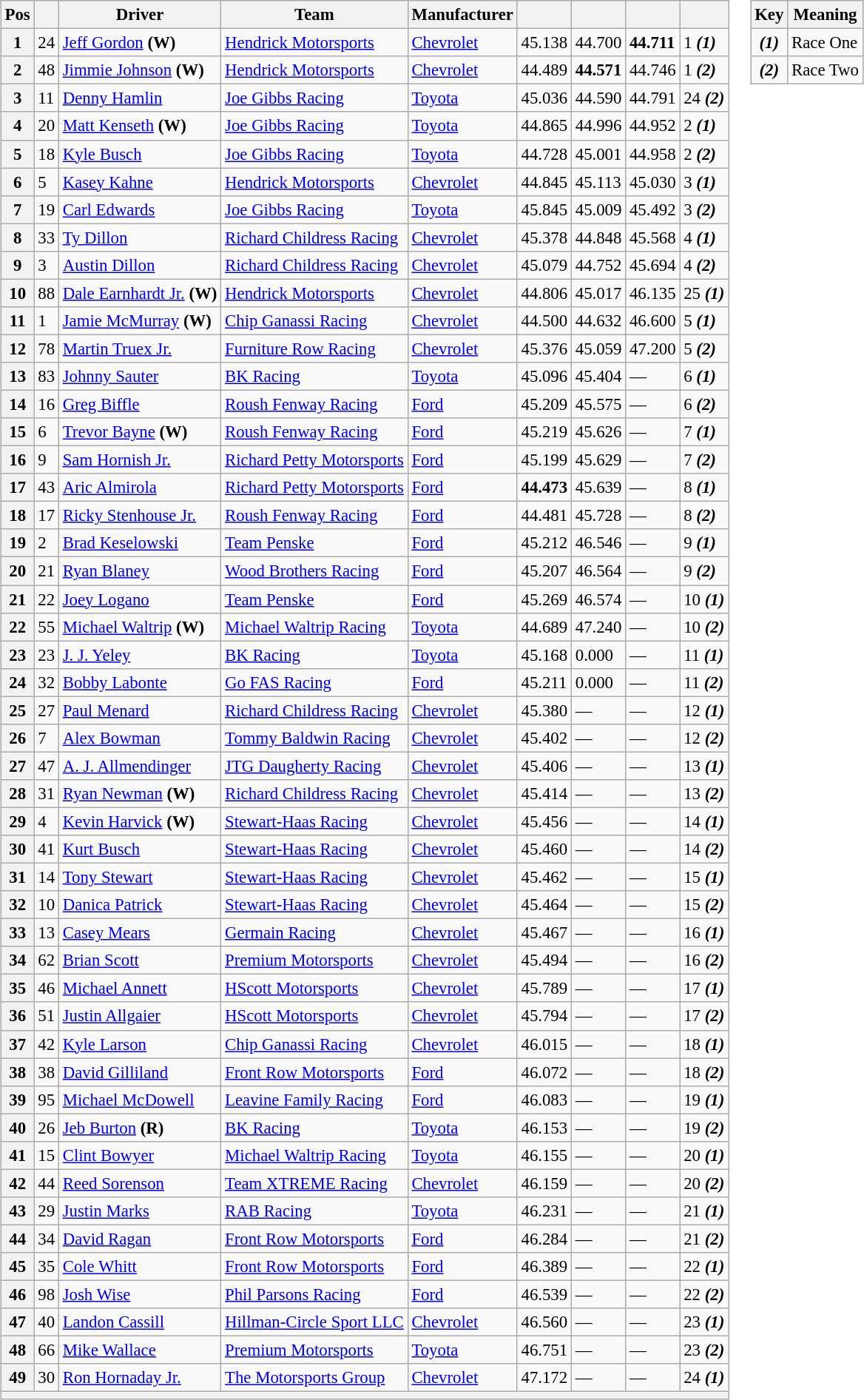<table>
<tr>
<td><br><table class="wikitable" style="font-size:95%">
<tr>
<th>Pos</th>
<th></th>
<th>Driver</th>
<th>Team</th>
<th>Manufacturer</th>
<th></th>
<th></th>
<th></th>
<th></th>
</tr>
<tr>
<th>1</th>
<td>24</td>
<td><a href='#'>Jeff Gordon</a> <strong>(W)</strong></td>
<td><a href='#'>Hendrick Motorsports</a></td>
<td><a href='#'>Chevrolet</a></td>
<td>45.138</td>
<td>44.700</td>
<td><strong>44.711</strong></td>
<td>1 <strong><em>(1)</em></strong></td>
</tr>
<tr>
<th>2</th>
<td>48</td>
<td><a href='#'>Jimmie Johnson</a> <strong>(W)</strong></td>
<td><a href='#'>Hendrick Motorsports</a></td>
<td><a href='#'>Chevrolet</a></td>
<td>44.489</td>
<td><strong>44.571</strong></td>
<td>44.746</td>
<td>1 <strong><em>(2)</em></strong></td>
</tr>
<tr>
<th>3</th>
<td>11</td>
<td><a href='#'>Denny Hamlin</a></td>
<td><a href='#'>Joe Gibbs Racing</a></td>
<td><a href='#'>Toyota</a></td>
<td>45.036</td>
<td>44.590</td>
<td>44.791</td>
<td>24 <strong><em>(2)</em></strong></td>
</tr>
<tr>
<th>4</th>
<td>20</td>
<td><a href='#'>Matt Kenseth</a> <strong>(W)</strong></td>
<td><a href='#'>Joe Gibbs Racing</a></td>
<td><a href='#'>Toyota</a></td>
<td>44.865</td>
<td>44.996</td>
<td>44.952</td>
<td>2 <strong><em>(1)</em></strong></td>
</tr>
<tr>
<th>5</th>
<td>18</td>
<td><a href='#'>Kyle Busch</a></td>
<td><a href='#'>Joe Gibbs Racing</a></td>
<td><a href='#'>Toyota</a></td>
<td>44.728</td>
<td>45.001</td>
<td>44.958</td>
<td>2 <strong><em>(2)</em></strong></td>
</tr>
<tr>
<th>6</th>
<td>5</td>
<td><a href='#'>Kasey Kahne</a></td>
<td><a href='#'>Hendrick Motorsports</a></td>
<td><a href='#'>Chevrolet</a></td>
<td>44.845</td>
<td>45.113</td>
<td>45.030</td>
<td>3 <strong><em>(1)</em></strong></td>
</tr>
<tr>
<th>7</th>
<td>19</td>
<td><a href='#'>Carl Edwards</a></td>
<td><a href='#'>Joe Gibbs Racing</a></td>
<td><a href='#'>Toyota</a></td>
<td>45.845</td>
<td>45.009</td>
<td>45.492</td>
<td>3 <strong><em>(2)</em></strong></td>
</tr>
<tr>
<th>8</th>
<td>33</td>
<td><a href='#'>Ty Dillon</a></td>
<td><a href='#'>Richard Childress Racing</a></td>
<td><a href='#'>Chevrolet</a></td>
<td>45.378</td>
<td>44.848</td>
<td>45.568</td>
<td>4 <strong><em>(1)</em></strong></td>
</tr>
<tr>
<th>9</th>
<td>3</td>
<td><a href='#'>Austin Dillon</a></td>
<td><a href='#'>Richard Childress Racing</a></td>
<td><a href='#'>Chevrolet</a></td>
<td>45.079</td>
<td>44.752</td>
<td>45.694</td>
<td>4 <strong><em>(2)</em></strong></td>
</tr>
<tr>
<th>10</th>
<td>88</td>
<td><a href='#'>Dale Earnhardt Jr.</a> <strong>(W)</strong></td>
<td><a href='#'>Hendrick Motorsports</a></td>
<td><a href='#'>Chevrolet</a></td>
<td>44.806</td>
<td>45.017</td>
<td>46.135</td>
<td>25 <strong><em>(1)</em></strong></td>
</tr>
<tr>
<th>11</th>
<td>1</td>
<td><a href='#'>Jamie McMurray</a> <strong>(W)</strong></td>
<td><a href='#'>Chip Ganassi Racing</a></td>
<td><a href='#'>Chevrolet</a></td>
<td>44.500</td>
<td>44.632</td>
<td>46.600</td>
<td>5 <strong><em>(1)</em></strong></td>
</tr>
<tr>
<th>12</th>
<td>78</td>
<td><a href='#'>Martin Truex Jr.</a></td>
<td><a href='#'>Furniture Row Racing</a></td>
<td><a href='#'>Chevrolet</a></td>
<td>45.376</td>
<td>45.059</td>
<td>47.200</td>
<td>5 <strong><em>(2)</em></strong></td>
</tr>
<tr>
<th>13</th>
<td>83</td>
<td><a href='#'>Johnny Sauter</a></td>
<td><a href='#'>BK Racing</a></td>
<td><a href='#'>Toyota</a></td>
<td>45.096</td>
<td>45.404</td>
<td>—</td>
<td>6 <strong><em>(1)</em></strong></td>
</tr>
<tr>
<th>14</th>
<td>16</td>
<td><a href='#'>Greg Biffle</a></td>
<td><a href='#'>Roush Fenway Racing</a></td>
<td><a href='#'>Ford</a></td>
<td>45.209</td>
<td>45.575</td>
<td>—</td>
<td>6 <strong><em>(2)</em></strong></td>
</tr>
<tr>
<th>15</th>
<td>6</td>
<td><a href='#'>Trevor Bayne</a> <strong>(W)</strong></td>
<td><a href='#'>Roush Fenway Racing</a></td>
<td><a href='#'>Ford</a></td>
<td>45.219</td>
<td>45.626</td>
<td>—</td>
<td>7 <strong><em>(1)</em></strong></td>
</tr>
<tr>
<th>16</th>
<td>9</td>
<td><a href='#'>Sam Hornish Jr.</a></td>
<td><a href='#'>Richard Petty Motorsports</a></td>
<td><a href='#'>Ford</a></td>
<td>45.199</td>
<td>45.629</td>
<td>—</td>
<td>7 <strong><em>(2)</em></strong></td>
</tr>
<tr>
<th>17</th>
<td>43</td>
<td><a href='#'>Aric Almirola</a></td>
<td><a href='#'>Richard Petty Motorsports</a></td>
<td><a href='#'>Ford</a></td>
<td><strong>44.473</strong></td>
<td>45.639</td>
<td>—</td>
<td>8 <strong><em>(1)</em></strong></td>
</tr>
<tr>
<th>18</th>
<td>17</td>
<td><a href='#'>Ricky Stenhouse Jr.</a></td>
<td><a href='#'>Roush Fenway Racing</a></td>
<td><a href='#'>Ford</a></td>
<td>44.481</td>
<td>45.728</td>
<td>—</td>
<td>8 <strong><em>(2)</em></strong></td>
</tr>
<tr>
<th>19</th>
<td>2</td>
<td><a href='#'>Brad Keselowski</a></td>
<td><a href='#'>Team Penske</a></td>
<td><a href='#'>Ford</a></td>
<td>45.212</td>
<td>46.546</td>
<td>—</td>
<td>9 <strong><em>(1)</em></strong></td>
</tr>
<tr>
<th>20</th>
<td>21</td>
<td><a href='#'>Ryan Blaney</a></td>
<td><a href='#'>Wood Brothers Racing</a></td>
<td><a href='#'>Ford</a></td>
<td>45.207</td>
<td>46.564</td>
<td>—</td>
<td>9 <strong><em>(2)</em></strong></td>
</tr>
<tr>
<th>21</th>
<td>22</td>
<td><a href='#'>Joey Logano</a></td>
<td><a href='#'>Team Penske</a></td>
<td><a href='#'>Ford</a></td>
<td>45.269</td>
<td>46.574</td>
<td>—</td>
<td>10 <strong><em>(1)</em></strong></td>
</tr>
<tr>
<th>22</th>
<td>55</td>
<td><a href='#'>Michael Waltrip</a> <strong>(W)</strong></td>
<td><a href='#'>Michael Waltrip Racing</a></td>
<td><a href='#'>Toyota</a></td>
<td>44.689</td>
<td>47.240</td>
<td>—</td>
<td>10 <strong><em>(2)</em></strong></td>
</tr>
<tr>
<th>23</th>
<td>23</td>
<td><a href='#'>J. J. Yeley</a></td>
<td><a href='#'>BK Racing</a></td>
<td><a href='#'>Toyota</a></td>
<td>45.168</td>
<td>0.000</td>
<td>—</td>
<td>11 <strong><em>(1)</em></strong></td>
</tr>
<tr>
<th>24</th>
<td>32</td>
<td><a href='#'>Bobby Labonte</a></td>
<td><a href='#'>Go FAS Racing</a></td>
<td><a href='#'>Ford</a></td>
<td>45.211</td>
<td>0.000</td>
<td>—</td>
<td>11 <strong><em>(2)</em></strong></td>
</tr>
<tr>
<th>25</th>
<td>27</td>
<td><a href='#'>Paul Menard</a></td>
<td><a href='#'>Richard Childress Racing</a></td>
<td><a href='#'>Chevrolet</a></td>
<td>45.380</td>
<td>—</td>
<td>—</td>
<td>12 <strong><em>(1)</em></strong></td>
</tr>
<tr>
<th>26</th>
<td>7</td>
<td><a href='#'>Alex Bowman</a></td>
<td><a href='#'>Tommy Baldwin Racing</a></td>
<td><a href='#'>Chevrolet</a></td>
<td>45.402</td>
<td>—</td>
<td>—</td>
<td>12 <strong><em>(2)</em></strong></td>
</tr>
<tr>
<th>27</th>
<td>47</td>
<td><a href='#'>A. J. Allmendinger</a></td>
<td><a href='#'>JTG Daugherty Racing</a></td>
<td><a href='#'>Chevrolet</a></td>
<td>45.406</td>
<td>—</td>
<td>—</td>
<td>13 <strong><em>(1)</em></strong></td>
</tr>
<tr>
<th>28</th>
<td>31</td>
<td><a href='#'>Ryan Newman</a> <strong>(W)</strong></td>
<td><a href='#'>Richard Childress Racing</a></td>
<td><a href='#'>Chevrolet</a></td>
<td>45.414</td>
<td>—</td>
<td>—</td>
<td>13 <strong><em>(2)</em></strong></td>
</tr>
<tr>
<th>29</th>
<td>4</td>
<td><a href='#'>Kevin Harvick</a> <strong>(W)</strong></td>
<td><a href='#'>Stewart-Haas Racing</a></td>
<td><a href='#'>Chevrolet</a></td>
<td>45.456</td>
<td>—</td>
<td>—</td>
<td>14 <strong><em>(1)</em></strong></td>
</tr>
<tr>
<th>30</th>
<td>41</td>
<td><a href='#'>Kurt Busch</a></td>
<td><a href='#'>Stewart-Haas Racing</a></td>
<td><a href='#'>Chevrolet</a></td>
<td>45.460</td>
<td>—</td>
<td>—</td>
<td>14 <strong><em>(2)</em></strong></td>
</tr>
<tr>
<th>31</th>
<td>14</td>
<td><a href='#'>Tony Stewart</a></td>
<td><a href='#'>Stewart-Haas Racing</a></td>
<td><a href='#'>Chevrolet</a></td>
<td>45.462</td>
<td>—</td>
<td>—</td>
<td>15 <strong><em>(1)</em></strong></td>
</tr>
<tr>
<th>32</th>
<td>10</td>
<td><a href='#'>Danica Patrick</a></td>
<td><a href='#'>Stewart-Haas Racing</a></td>
<td><a href='#'>Chevrolet</a></td>
<td>45.464</td>
<td>—</td>
<td>—</td>
<td>15 <strong><em>(2)</em></strong></td>
</tr>
<tr>
<th>33</th>
<td>13</td>
<td><a href='#'>Casey Mears</a></td>
<td><a href='#'>Germain Racing</a></td>
<td><a href='#'>Chevrolet</a></td>
<td>45.467</td>
<td>—</td>
<td>—</td>
<td>16 <strong><em>(1)</em></strong></td>
</tr>
<tr>
<th>34</th>
<td>62</td>
<td><a href='#'>Brian Scott</a></td>
<td><a href='#'>Premium Motorsports</a></td>
<td><a href='#'>Chevrolet</a></td>
<td>45.494</td>
<td>—</td>
<td>—</td>
<td>16 <strong><em>(2)</em></strong></td>
</tr>
<tr>
<th>35</th>
<td>46</td>
<td><a href='#'>Michael Annett</a></td>
<td><a href='#'>HScott Motorsports</a></td>
<td><a href='#'>Chevrolet</a></td>
<td>45.789</td>
<td>—</td>
<td>—</td>
<td>17 <strong><em>(1)</em></strong></td>
</tr>
<tr>
<th>36</th>
<td>51</td>
<td><a href='#'>Justin Allgaier</a></td>
<td><a href='#'>HScott Motorsports</a></td>
<td><a href='#'>Chevrolet</a></td>
<td>45.794</td>
<td>—</td>
<td>—</td>
<td>17 <strong><em>(2)</em></strong></td>
</tr>
<tr>
<th>37</th>
<td>42</td>
<td><a href='#'>Kyle Larson</a></td>
<td><a href='#'>Chip Ganassi Racing</a></td>
<td><a href='#'>Chevrolet</a></td>
<td>46.015</td>
<td>—</td>
<td>—</td>
<td>18 <strong><em>(1)</em></strong></td>
</tr>
<tr>
<th>38</th>
<td>38</td>
<td><a href='#'>David Gilliland</a></td>
<td><a href='#'>Front Row Motorsports</a></td>
<td><a href='#'>Ford</a></td>
<td>46.072</td>
<td>—</td>
<td>—</td>
<td>18 <strong><em>(2)</em></strong></td>
</tr>
<tr>
<th>39</th>
<td>95</td>
<td><a href='#'>Michael McDowell</a></td>
<td><a href='#'>Leavine Family Racing</a></td>
<td><a href='#'>Ford</a></td>
<td>46.083</td>
<td>—</td>
<td>—</td>
<td>19 <strong><em>(1)</em></strong></td>
</tr>
<tr>
<th>40</th>
<td>26</td>
<td><a href='#'>Jeb Burton</a> <strong>(R)</strong></td>
<td><a href='#'>BK Racing</a></td>
<td><a href='#'>Toyota</a></td>
<td>46.153</td>
<td>—</td>
<td>—</td>
<td>19 <strong><em>(2)</em></strong></td>
</tr>
<tr>
<th>41</th>
<td>15</td>
<td><a href='#'>Clint Bowyer</a></td>
<td><a href='#'>Michael Waltrip Racing</a></td>
<td><a href='#'>Toyota</a></td>
<td>46.155</td>
<td>—</td>
<td>—</td>
<td>20 <strong><em>(1)</em></strong></td>
</tr>
<tr>
<th>42</th>
<td>44</td>
<td><a href='#'>Reed Sorenson</a></td>
<td><a href='#'>Team XTREME Racing</a></td>
<td><a href='#'>Chevrolet</a></td>
<td>46.159</td>
<td>—</td>
<td>—</td>
<td>20 <strong><em>(2)</em></strong></td>
</tr>
<tr>
<th>43</th>
<td>29</td>
<td><a href='#'>Justin Marks</a></td>
<td><a href='#'>RAB Racing</a></td>
<td><a href='#'>Toyota</a></td>
<td>46.231</td>
<td>—</td>
<td>—</td>
<td>21 <strong><em>(1)</em></strong></td>
</tr>
<tr>
<th>44</th>
<td>34</td>
<td><a href='#'>David Ragan</a></td>
<td><a href='#'>Front Row Motorsports</a></td>
<td><a href='#'>Ford</a></td>
<td>46.284</td>
<td>—</td>
<td>—</td>
<td>21 <strong><em>(2)</em></strong></td>
</tr>
<tr>
<th>45</th>
<td>35</td>
<td><a href='#'>Cole Whitt</a></td>
<td><a href='#'>Front Row Motorsports</a></td>
<td><a href='#'>Ford</a></td>
<td>46.389</td>
<td>—</td>
<td>—</td>
<td>22 <strong><em>(1)</em></strong></td>
</tr>
<tr>
<th>46</th>
<td>98</td>
<td><a href='#'>Josh Wise</a></td>
<td><a href='#'>Phil Parsons Racing</a></td>
<td><a href='#'>Ford</a></td>
<td>46.539</td>
<td>—</td>
<td>—</td>
<td>22 <strong><em>(2)</em></strong></td>
</tr>
<tr>
<th>47</th>
<td>40</td>
<td><a href='#'>Landon Cassill</a></td>
<td><a href='#'>Hillman-Circle Sport LLC</a></td>
<td><a href='#'>Chevrolet</a></td>
<td>46.560</td>
<td>—</td>
<td>—</td>
<td>23 <strong><em>(1)</em></strong></td>
</tr>
<tr>
<th>48</th>
<td>66</td>
<td><a href='#'>Mike Wallace</a></td>
<td><a href='#'>Premium Motorsports</a></td>
<td><a href='#'>Toyota</a></td>
<td>46.751</td>
<td>—</td>
<td>—</td>
<td>23 <strong><em>(2)</em></strong></td>
</tr>
<tr>
<th>49</th>
<td>30</td>
<td><a href='#'>Ron Hornaday Jr.</a></td>
<td><a href='#'>The Motorsports Group</a></td>
<td><a href='#'>Chevrolet</a></td>
<td>47.172</td>
<td>—</td>
<td>—</td>
<td>24 <strong><em>(1)</em></strong></td>
</tr>
<tr>
<th colspan="9"></th>
</tr>
</table>
</td>
<td valign="top"><br><table align="right" class="wikitable" style="font-size: 95%;">
<tr>
<th>Key</th>
<th>Meaning</th>
</tr>
<tr>
<td align="center"><strong><em>(1)</em></strong></td>
<td>Race One</td>
</tr>
<tr>
<td align="center"><strong><em>(2)</em></strong></td>
<td>Race Two</td>
</tr>
</table>
</td>
</tr>
</table>
